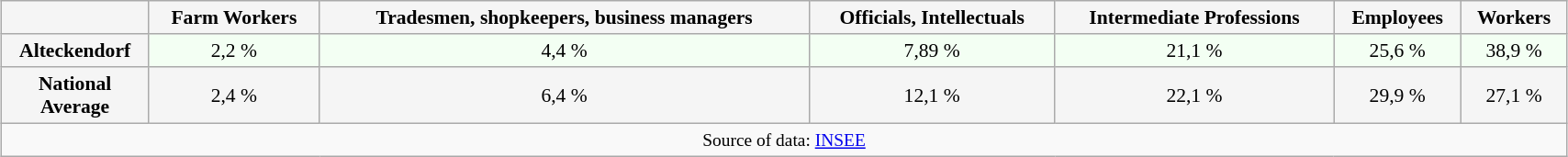<table class="wikitable" style="margin:1em auto; font-size:90%; width:90%; border:0; text-align:center; line-height:120%;">
<tr>
<th style="background:#f5f5f5; color:#000; width:100px;"> </th>
<th style="background: #F5F5F5; color:black;">Farm Workers</th>
<th style="background: #F5F5F5; color:black;">Tradesmen, shopkeepers, business managers</th>
<th style="background: #F5F5F5; color:black;">Officials, Intellectuals</th>
<th style="background: #F5F5F5; color:black;">Intermediate Professions</th>
<th style="background: #F5F5F5; color:black;">Employees</th>
<th style="background: #F5F5F5; color:black;">Workers</th>
</tr>
<tr>
<th style="background: #F5F5F5; color:black;">Alteckendorf</th>
<td style="background: #F3FFF3; color:black;">2,2 %</td>
<td style="background: #F3FFF3; color:black;">4,4 %</td>
<td style="background: #F3FFF3; color:black;">7,89 %</td>
<td style="background: #F3FFF3; color:black;">21,1 %</td>
<td style="background: #F3FFF3; color:black;">25,6 %</td>
<td style="background: #F3FFF3; color:black;">38,9 %</td>
</tr>
<tr>
<th style="background:#f5f5f5; color:black; height:16px;">National Average</th>
<td style="background: #F5F5F5; color: black;">2,4 %</td>
<td style="background: #F5F5F5; color: black;">6,4 %</td>
<td style="background: #F5F5F5; color: black;">12,1 %</td>
<td style="background: #F5F5F5; color: black;">22,1 %</td>
<td style="background: #F5F5F5; color: black;">29,9 %</td>
<td style="background: #F5F5F5; color: black;">27,1 %</td>
</tr>
<tr>
<td colspan="7" style="text-align:center;font-size:90%;">Source of data: <a href='#'>INSEE</a></td>
</tr>
</table>
